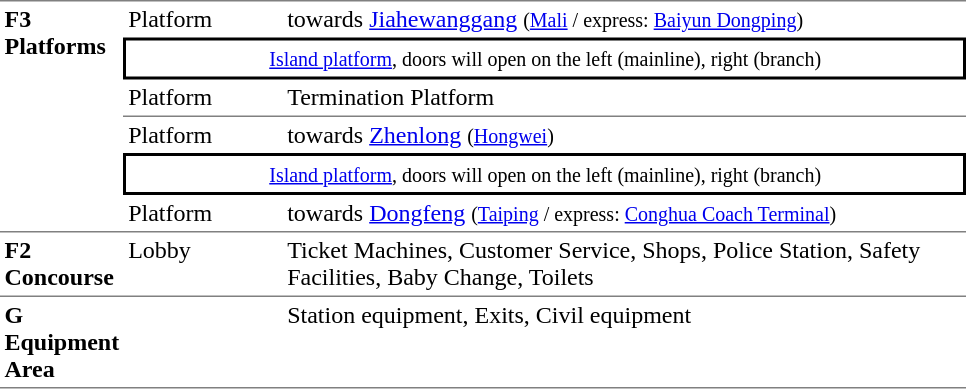<table table border=0 cellspacing=0 cellpadding=3>
<tr>
<td style="border-top:solid 1px gray;" rowspan=6 valign=top><strong>F3<br>Platforms</strong></td>
<td style="border-top:solid 1px gray;" valign=top>Platform </td>
<td style="border-top:solid 1px gray;" valign=top>  towards <a href='#'>Jiahewanggang</a> <small>(<a href='#'>Mali</a> / express: <a href='#'>Baiyun Dongping</a>)</small></td>
</tr>
<tr>
<td style="border-right:solid 2px black;border-left:solid 2px black;border-top:solid 2px black;border-bottom:solid 2px black;text-align:center;" colspan=2><small><a href='#'>Island platform</a>, doors will open on the left (mainline), right (branch)</small></td>
</tr>
<tr>
<td style="border-bottom:solid 1px gray;">Platform </td>
<td style="border-bottom:solid 1px gray;">  Termination Platform</td>
</tr>
<tr>
<td>Platform </td>
<td> towards <a href='#'>Zhenlong</a> <small>(<a href='#'>Hongwei</a>) </small></td>
</tr>
<tr>
<td style="border-right:solid 2px black;border-left:solid 2px black;border-top:solid 2px black;border-bottom:solid 2px black;text-align:center;" colspan=2><small><a href='#'>Island platform</a>, doors will open on the left (mainline), right (branch)</small></td>
</tr>
<tr>
<td>Platform </td>
<td> towards <a href='#'>Dongfeng</a> <small>(<a href='#'>Taiping</a> / express: <a href='#'>Conghua Coach Terminal</a>)</small> </td>
</tr>
<tr>
<td style="border-bottom:solid 1px gray; border-top:solid 1px gray;" valign=top width=50><strong>F2<br>Concourse</strong></td>
<td style="border-bottom:solid 1px gray; border-top:solid 1px gray;" valign=top width=100>Lobby</td>
<td style="border-bottom:solid 1px gray; border-top:solid 1px gray;" valign=top width=450>Ticket Machines, Customer Service, Shops, Police Station, Safety Facilities, Baby Change, Toilets</td>
</tr>
<tr>
<td style="border-bottom:solid 1px gray;" width=50 valign=top><strong>G<br>Equipment Area</strong></td>
<td style="border-bottom:solid 1px gray;" width=100 valign=top></td>
<td style="border-bottom:solid 1px gray;" width=450 valign=top>Station equipment, Exits, Civil equipment</td>
</tr>
</table>
